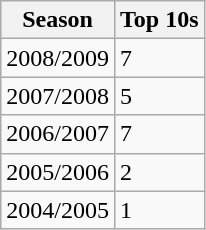<table class="wikitable">
<tr>
<th><strong>Season</strong></th>
<th>Top 10s</th>
</tr>
<tr>
<td>2008/2009</td>
<td>7</td>
</tr>
<tr>
<td>2007/2008</td>
<td>5</td>
</tr>
<tr>
<td>2006/2007</td>
<td>7</td>
</tr>
<tr>
<td>2005/2006</td>
<td>2</td>
</tr>
<tr>
<td>2004/2005</td>
<td>1</td>
</tr>
</table>
